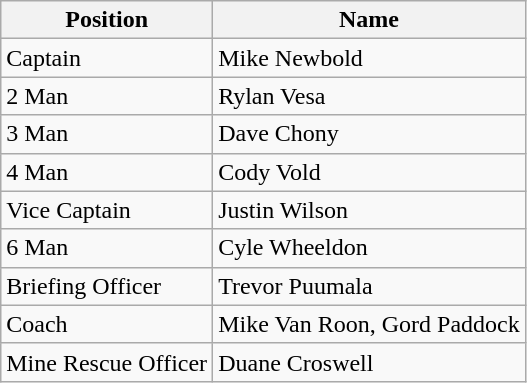<table class="wikitable">
<tr>
<th>Position</th>
<th>Name</th>
</tr>
<tr>
<td>Captain</td>
<td>Mike Newbold</td>
</tr>
<tr>
<td>2 Man</td>
<td>Rylan Vesa</td>
</tr>
<tr>
<td>3 Man</td>
<td>Dave Chony</td>
</tr>
<tr>
<td>4 Man</td>
<td>Cody Vold</td>
</tr>
<tr>
<td>Vice Captain</td>
<td>Justin Wilson</td>
</tr>
<tr>
<td>6 Man</td>
<td>Cyle Wheeldon</td>
</tr>
<tr>
<td>Briefing Officer</td>
<td>Trevor Puumala</td>
</tr>
<tr>
<td>Coach</td>
<td>Mike Van Roon, Gord Paddock</td>
</tr>
<tr>
<td>Mine Rescue Officer</td>
<td>Duane Croswell</td>
</tr>
</table>
